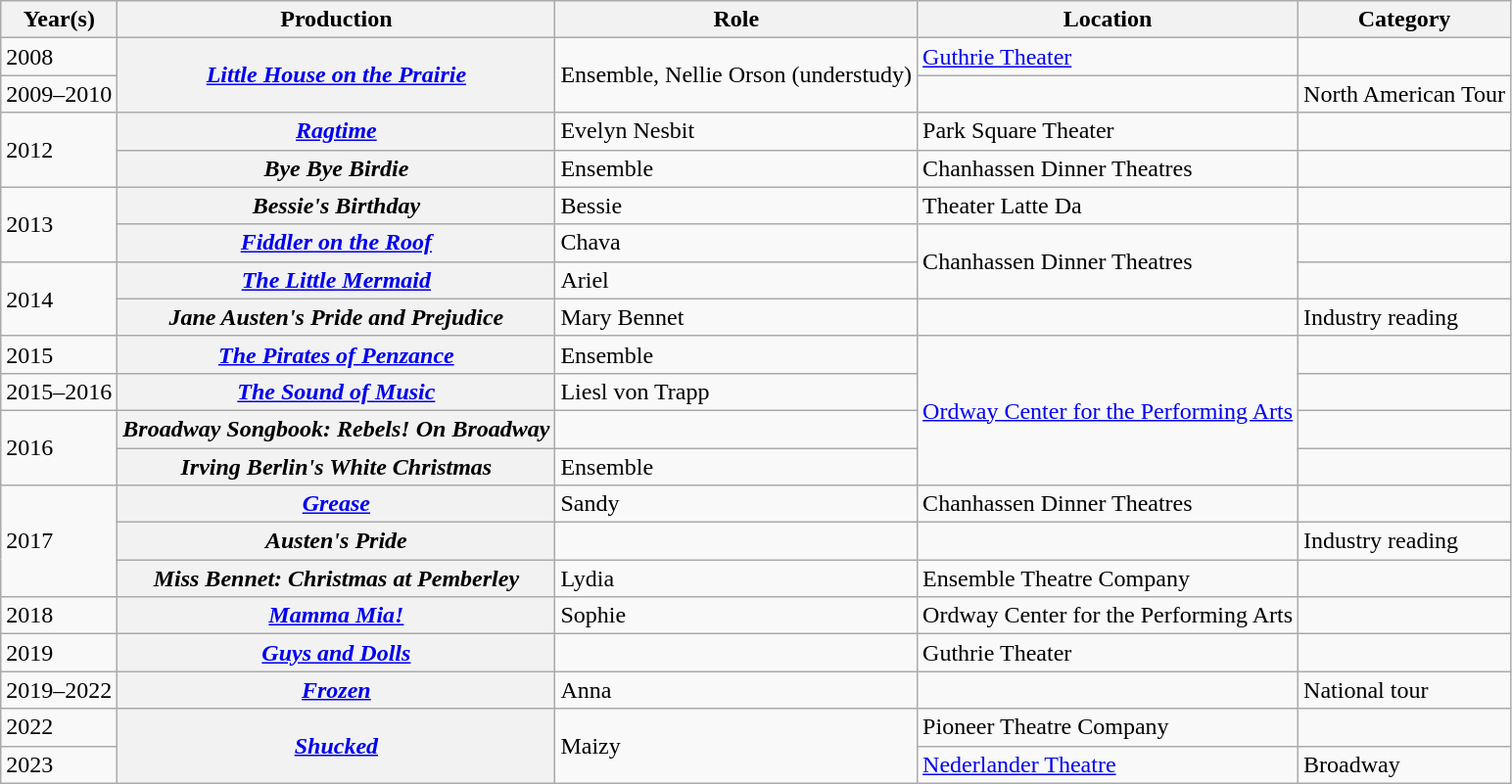<table class="wikitable plainrowheaders sortable">
<tr>
<th scope="col">Year(s)</th>
<th scope="col">Production</th>
<th scope="col">Role</th>
<th scope="col">Location</th>
<th scope="col">Category</th>
</tr>
<tr>
<td>2008</td>
<th rowspan="2"><a href='#'><em>Little House on the Prairie</em></a></th>
<td rowspan="2">Ensemble, Nellie Orson (understudy)</td>
<td><a href='#'>Guthrie Theater</a></td>
<td></td>
</tr>
<tr>
<td>2009–2010</td>
<td></td>
<td>North American Tour</td>
</tr>
<tr>
<td rowspan="2">2012</td>
<th><a href='#'><em>Ragtime</em></a></th>
<td>Evelyn Nesbit</td>
<td>Park Square Theater</td>
<td></td>
</tr>
<tr>
<th><em>Bye Bye Birdie</em></th>
<td>Ensemble</td>
<td>Chanhassen Dinner Theatres</td>
<td></td>
</tr>
<tr>
<td rowspan="2">2013</td>
<th><em>Bessie's Birthday</em></th>
<td>Bessie</td>
<td>Theater Latte Da</td>
<td></td>
</tr>
<tr>
<th><em><a href='#'>Fiddler on the Roof</a></em></th>
<td>Chava</td>
<td rowspan="2">Chanhassen Dinner Theatres</td>
<td></td>
</tr>
<tr>
<td rowspan="2">2014</td>
<th><em><a href='#'>The Little Mermaid</a></em></th>
<td>Ariel</td>
<td></td>
</tr>
<tr>
<th><em>Jane Austen's Pride and Prejudice</em></th>
<td>Mary Bennet</td>
<td></td>
<td>Industry reading</td>
</tr>
<tr>
<td>2015</td>
<th><em><a href='#'>The Pirates of Penzance</a></em></th>
<td>Ensemble</td>
<td rowspan="4"><a href='#'>Ordway Center for the Performing Arts</a></td>
<td></td>
</tr>
<tr>
<td>2015–2016</td>
<th><em><a href='#'>The Sound of Music</a></em></th>
<td>Liesl von Trapp</td>
<td></td>
</tr>
<tr>
<td rowspan="2">2016</td>
<th><em>Broadway Songbook: Rebels! On Broadway</em></th>
<td></td>
<td></td>
</tr>
<tr>
<th><em>Irving Berlin's White Christmas</em></th>
<td>Ensemble</td>
<td></td>
</tr>
<tr>
<td rowspan="3">2017</td>
<th><a href='#'><em>Grease</em></a><em></em></th>
<td>Sandy</td>
<td scope="row">Chanhassen Dinner Theatres</td>
<td></td>
</tr>
<tr>
<th><em>Austen's Pride</em></th>
<td></td>
<td></td>
<td>Industry reading</td>
</tr>
<tr>
<th><em>Miss Bennet: Christmas at Pemberley</em></th>
<td>Lydia</td>
<td>Ensemble Theatre Company</td>
<td></td>
</tr>
<tr>
<td>2018</td>
<th><em><a href='#'>Mamma Mia!</a></em></th>
<td>Sophie</td>
<td>Ordway Center for the Performing Arts</td>
<td></td>
</tr>
<tr>
<td>2019</td>
<th><em><a href='#'>Guys and Dolls</a></em></th>
<td></td>
<td>Guthrie Theater</td>
<td></td>
</tr>
<tr>
<td>2019–2022</td>
<th><a href='#'><em>Frozen</em></a></th>
<td>Anna</td>
<td></td>
<td>National tour</td>
</tr>
<tr>
<td>2022</td>
<th rowspan="2"><em><a href='#'>Shucked</a></em></th>
<td rowspan="2">Maizy</td>
<td>Pioneer Theatre Company</td>
<td></td>
</tr>
<tr>
<td>2023</td>
<td><a href='#'>Nederlander Theatre</a></td>
<td>Broadway</td>
</tr>
</table>
